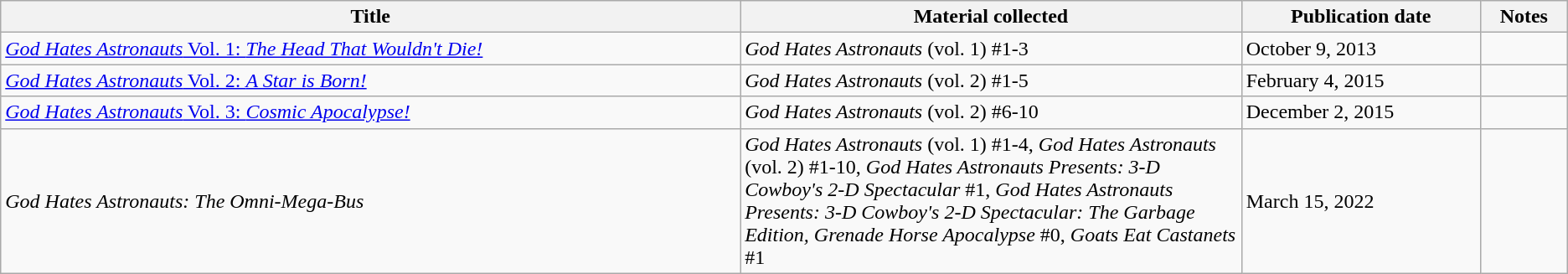<table class="wikitable">
<tr>
<th>Title</th>
<th style="width:32%;">Material collected</th>
<th>Publication date</th>
<th>Notes</th>
</tr>
<tr>
<td><a href='#'><em>God Hates Astronauts</em> Vol. 1: <em>The Head That Wouldn't Die!</em></a></td>
<td><em>God Hates Astronauts</em> (vol. 1) #1-3</td>
<td>October 9, 2013</td>
<td></td>
</tr>
<tr>
<td><a href='#'><em>God Hates Astronauts</em> Vol. 2: <em>A Star is Born!</em></a></td>
<td><em>God Hates Astronauts</em> (vol. 2) #1-5</td>
<td>February 4, 2015</td>
<td></td>
</tr>
<tr>
<td><a href='#'><em>God Hates Astronauts</em> Vol. 3: <em>Cosmic Apocalypse!</em></a></td>
<td><em>God Hates Astronauts</em> (vol. 2) #6-10</td>
<td>December 2, 2015</td>
<td></td>
</tr>
<tr>
<td><em>God Hates Astronauts: The Omni-Mega-Bus</em></td>
<td><em>God Hates Astronauts</em> (vol. 1) #1-4, <em>God Hates Astronauts</em> (vol. 2) #1-10, <em>God Hates Astronauts Presents: 3-D Cowboy's 2-D Spectacular</em> #1, <em>God Hates Astronauts Presents: 3-D Cowboy's 2-D Spectacular: The Garbage Edition, Grenade Horse Apocalypse</em> #0, <em>Goats Eat Castanets</em> #1</td>
<td>March 15, 2022</td>
<td></td>
</tr>
</table>
